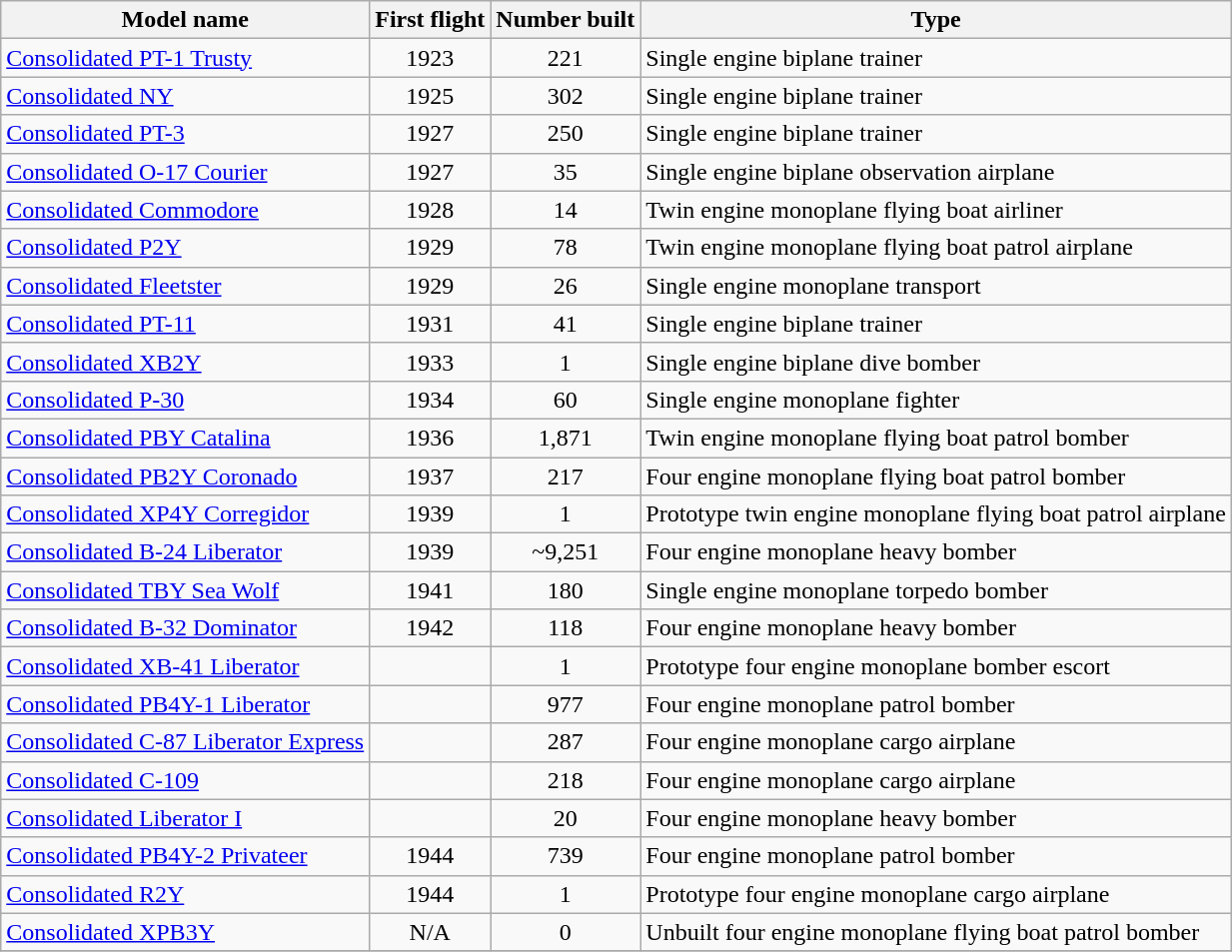<table class="wikitable sortable">
<tr>
<th>Model name</th>
<th>First flight</th>
<th>Number built</th>
<th>Type</th>
</tr>
<tr>
<td align=left><a href='#'>Consolidated PT-1 Trusty</a></td>
<td align=center>1923</td>
<td align=center>221</td>
<td align=left>Single engine biplane trainer</td>
</tr>
<tr>
<td align=left><a href='#'>Consolidated NY</a></td>
<td align=center>1925</td>
<td align=center>302</td>
<td align=left>Single engine biplane trainer</td>
</tr>
<tr>
<td align=left><a href='#'>Consolidated PT-3</a></td>
<td align=center>1927</td>
<td align=center>250</td>
<td align=left>Single engine biplane trainer</td>
</tr>
<tr>
<td align=left><a href='#'>Consolidated O-17 Courier</a></td>
<td align=center>1927</td>
<td align=center>35</td>
<td align=left>Single engine biplane observation airplane</td>
</tr>
<tr>
<td align=left><a href='#'>Consolidated Commodore</a></td>
<td align=center>1928</td>
<td align=center>14</td>
<td align=left>Twin engine monoplane flying boat airliner</td>
</tr>
<tr>
<td align=left><a href='#'>Consolidated P2Y</a></td>
<td align=center>1929</td>
<td align=center>78</td>
<td align=left>Twin engine monoplane flying boat patrol airplane</td>
</tr>
<tr>
<td align=left><a href='#'>Consolidated Fleetster</a></td>
<td align=center>1929</td>
<td align=center>26</td>
<td align=left>Single engine monoplane transport</td>
</tr>
<tr>
<td align=left><a href='#'>Consolidated PT-11</a></td>
<td align=center>1931</td>
<td align=center>41</td>
<td align=left>Single engine biplane trainer</td>
</tr>
<tr>
<td align=left><a href='#'>Consolidated XB2Y</a></td>
<td align=center>1933</td>
<td align=center>1</td>
<td align=left>Single engine biplane dive bomber</td>
</tr>
<tr>
<td align=left><a href='#'>Consolidated P-30</a></td>
<td align=center>1934</td>
<td align=center>60</td>
<td align=left>Single engine monoplane fighter</td>
</tr>
<tr>
<td align=left><a href='#'>Consolidated PBY Catalina</a></td>
<td align=center>1936</td>
<td align=center>1,871</td>
<td align=left>Twin engine monoplane flying boat patrol bomber</td>
</tr>
<tr>
<td align=left><a href='#'>Consolidated PB2Y Coronado</a></td>
<td align=center>1937</td>
<td align=center>217</td>
<td align=left>Four engine monoplane flying boat patrol bomber</td>
</tr>
<tr>
<td align=left><a href='#'>Consolidated XP4Y Corregidor</a></td>
<td align=center>1939</td>
<td align=center>1</td>
<td align=left>Prototype twin engine monoplane flying boat patrol airplane</td>
</tr>
<tr>
<td align=left><a href='#'>Consolidated B-24 Liberator</a></td>
<td align=center>1939</td>
<td align=center>~9,251</td>
<td align=left>Four engine monoplane heavy bomber</td>
</tr>
<tr>
<td align=left><a href='#'>Consolidated TBY Sea Wolf</a></td>
<td align=center>1941</td>
<td align=center>180</td>
<td align=left>Single engine monoplane torpedo bomber</td>
</tr>
<tr>
<td align=left><a href='#'>Consolidated B-32 Dominator</a></td>
<td align=center>1942</td>
<td align=center>118</td>
<td align=left>Four engine monoplane heavy bomber</td>
</tr>
<tr>
<td align=left><a href='#'>Consolidated XB-41 Liberator</a></td>
<td align=center></td>
<td align=center>1</td>
<td align=left>Prototype four engine monoplane bomber escort</td>
</tr>
<tr>
<td align=left><a href='#'>Consolidated PB4Y-1 Liberator</a></td>
<td align=center></td>
<td align=center>977</td>
<td align=left>Four engine monoplane patrol bomber</td>
</tr>
<tr>
<td align=left><a href='#'>Consolidated C-87 Liberator Express</a></td>
<td align=center></td>
<td align=center>287</td>
<td align=left>Four engine monoplane cargo airplane</td>
</tr>
<tr>
<td align=left><a href='#'>Consolidated C-109</a></td>
<td align=center></td>
<td align=center>218</td>
<td align=left>Four engine monoplane cargo airplane</td>
</tr>
<tr>
<td align=left><a href='#'>Consolidated Liberator I</a></td>
<td align=center></td>
<td align=center>20</td>
<td align=left>Four engine monoplane heavy bomber</td>
</tr>
<tr>
<td align=left><a href='#'>Consolidated PB4Y-2 Privateer</a></td>
<td align=center>1944</td>
<td align=center>739</td>
<td align=left>Four engine monoplane patrol bomber</td>
</tr>
<tr>
<td align=left><a href='#'>Consolidated R2Y</a></td>
<td align=center>1944</td>
<td align=center>1</td>
<td align=left>Prototype four engine monoplane cargo airplane</td>
</tr>
<tr>
<td align=left><a href='#'>Consolidated XPB3Y</a></td>
<td align=center>N/A</td>
<td align=center>0</td>
<td align=left>Unbuilt four engine monoplane flying boat patrol bomber</td>
</tr>
<tr>
</tr>
</table>
